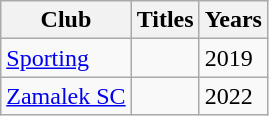<table class="wikitable">
<tr>
<th>Club</th>
<th>Titles</th>
<th>Years</th>
</tr>
<tr>
<td><a href='#'>Sporting</a></td>
<td></td>
<td>2019</td>
</tr>
<tr>
<td><a href='#'>Zamalek SC</a></td>
<td></td>
<td>2022<br>
</td>
</tr>
</table>
